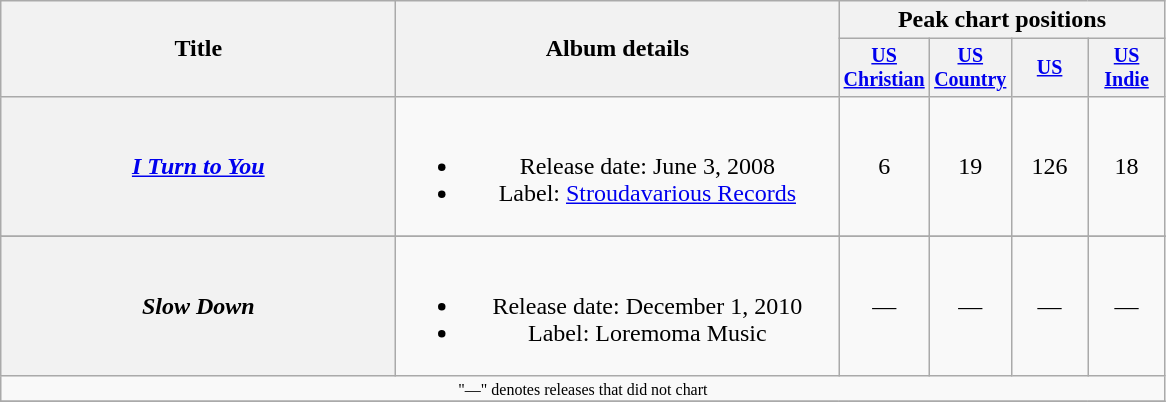<table class="wikitable plainrowheaders" style="text-align:center;">
<tr>
<th rowspan="2" style="width:16em;">Title</th>
<th rowspan="2" style="width:18em;">Album details</th>
<th colspan="4">Peak chart positions</th>
</tr>
<tr style="font-size:smaller;">
<th width="45"><a href='#'>US Christian</a></th>
<th width="45"><a href='#'>US Country</a></th>
<th width="45"><a href='#'>US</a></th>
<th width="45"><a href='#'>US Indie</a></th>
</tr>
<tr>
<th scope="row"><em><a href='#'>I Turn to You</a></em></th>
<td><br><ul><li>Release date: June 3, 2008</li><li>Label: <a href='#'>Stroudavarious Records</a></li></ul></td>
<td>6</td>
<td>19</td>
<td>126</td>
<td>18</td>
</tr>
<tr>
</tr>
<tr>
<th scope="row"><em>Slow Down</em></th>
<td><br><ul><li>Release date: December 1, 2010</li><li>Label: Loremoma Music</li></ul></td>
<td>—</td>
<td>—</td>
<td>—</td>
<td>—</td>
</tr>
<tr>
<td colspan="6" style="font-size:8pt">"—" denotes releases that did not chart</td>
</tr>
<tr>
</tr>
</table>
